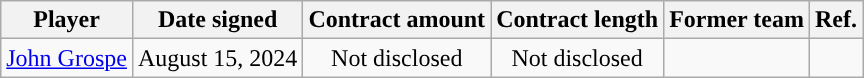<table class="wikitable sortable sortable">
<tr>
<th>Player</th>
<th>Date signed</th>
<th>Contract amount</th>
<th>Contract length</th>
<th>Former team</th>
<th>Ref.</th>
</tr>
<tr>
<td align=center><a href='#'>John Grospe</a></td>
<td align=center>August 15, 2024</td>
<td align=center>Not disclosed</td>
<td align=center>Not disclosed</td>
<td align=center></td>
<td align=center></td>
</tr>
</table>
